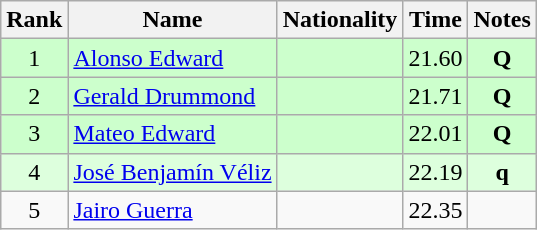<table class="wikitable sortable" style="text-align:center">
<tr>
<th>Rank</th>
<th>Name</th>
<th>Nationality</th>
<th>Time</th>
<th>Notes</th>
</tr>
<tr bgcolor=ccffcc>
<td>1</td>
<td align=left><a href='#'>Alonso Edward</a></td>
<td align=left></td>
<td>21.60</td>
<td><strong>Q</strong></td>
</tr>
<tr bgcolor=ccffcc>
<td>2</td>
<td align=left><a href='#'>Gerald Drummond</a></td>
<td align=left></td>
<td>21.71</td>
<td><strong>Q</strong></td>
</tr>
<tr bgcolor=ccffcc>
<td>3</td>
<td align=left><a href='#'>Mateo Edward</a></td>
<td align=left></td>
<td>22.01</td>
<td><strong>Q</strong></td>
</tr>
<tr bgcolor=ddffdd>
<td>4</td>
<td align=left><a href='#'>José Benjamín Véliz</a></td>
<td align=left></td>
<td>22.19</td>
<td><strong>q</strong></td>
</tr>
<tr>
<td>5</td>
<td align=left><a href='#'>Jairo Guerra</a></td>
<td align=left></td>
<td>22.35</td>
<td></td>
</tr>
</table>
